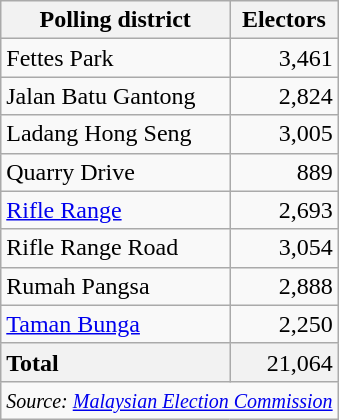<table class="wikitable sortable">
<tr>
<th>Polling district</th>
<th>Electors</th>
</tr>
<tr>
<td>Fettes Park</td>
<td align="right">3,461</td>
</tr>
<tr>
<td>Jalan Batu Gantong</td>
<td align="right">2,824</td>
</tr>
<tr>
<td>Ladang Hong Seng</td>
<td align="right">3,005</td>
</tr>
<tr>
<td>Quarry Drive</td>
<td align="right">889</td>
</tr>
<tr>
<td><a href='#'>Rifle Range</a></td>
<td align="right">2,693</td>
</tr>
<tr>
<td>Rifle Range Road</td>
<td align="right">3,054</td>
</tr>
<tr>
<td>Rumah Pangsa</td>
<td align="right">2,888</td>
</tr>
<tr>
<td><a href='#'>Taman Bunga</a></td>
<td align="right">2,250</td>
</tr>
<tr>
<td style="background: #f2f2f2"><strong>Total</strong></td>
<td style="background: #f2f2f2" align="right">21,064</td>
</tr>
<tr>
<td colspan="2"  align="right"><small><em>Source: <a href='#'>Malaysian Election Commission</a></em></small></td>
</tr>
</table>
